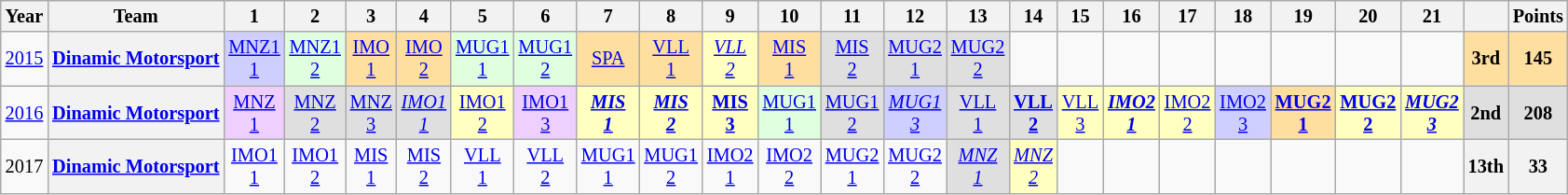<table class="wikitable" style="text-align:center; font-size:85%">
<tr>
<th>Year</th>
<th>Team</th>
<th>1</th>
<th>2</th>
<th>3</th>
<th>4</th>
<th>5</th>
<th>6</th>
<th>7</th>
<th>8</th>
<th>9</th>
<th>10</th>
<th>11</th>
<th>12</th>
<th>13</th>
<th>14</th>
<th>15</th>
<th>16</th>
<th>17</th>
<th>18</th>
<th>19</th>
<th>20</th>
<th>21</th>
<th></th>
<th>Points</th>
</tr>
<tr>
<td><a href='#'>2015</a></td>
<th nowrap><a href='#'>Dinamic Motorsport</a></th>
<td style="background:#CFCFFF;"><a href='#'>MNZ1<br>1</a><br></td>
<td style="background:#DFFFDF;"><a href='#'>MNZ1<br>2</a><br></td>
<td style="background:#FFDF9F;"><a href='#'>IMO<br>1</a><br></td>
<td style="background:#FFDF9F;"><a href='#'>IMO<br>2</a><br></td>
<td style="background:#DFFFDF;"><a href='#'>MUG1<br>1</a><br></td>
<td style="background:#DFFFDF;"><a href='#'>MUG1<br>2</a><br></td>
<td style="background:#FFDF9F;"><a href='#'>SPA</a><br></td>
<td style="background:#FFDF9F;"><a href='#'>VLL<br>1</a><br></td>
<td style="background:#FFFFBF;"><em><a href='#'>VLL<br>2</a></em><br></td>
<td style="background:#FFDF9F;"><a href='#'>MIS<br>1</a><br></td>
<td style="background:#DFDFDF;"><a href='#'>MIS<br>2</a><br></td>
<td style="background:#DFDFDF;"><a href='#'>MUG2<br>1</a><br></td>
<td style="background:#DFDFDF;"><a href='#'>MUG2<br>2</a><br></td>
<td></td>
<td></td>
<td></td>
<td></td>
<td></td>
<td></td>
<td></td>
<td></td>
<th style="background:#FFDF9F;">3rd</th>
<th style="background:#FFDF9F;">145</th>
</tr>
<tr>
<td><a href='#'>2016</a></td>
<th nowrap><a href='#'>Dinamic Motorsport</a></th>
<td style="background:#EFCFFF;"><a href='#'>MNZ<br>1</a><br></td>
<td style="background:#DFDFDF;"><a href='#'>MNZ<br>2</a><br></td>
<td style="background:#DFDFDF;"><a href='#'>MNZ<br>3</a><br></td>
<td style="background:#DFDFDF;"><em><a href='#'>IMO1<br>1</a></em><br></td>
<td style="background:#FFFFBF;"><a href='#'>IMO1<br>2</a><br></td>
<td style="background:#EFCFFF;"><a href='#'>IMO1<br>3</a><br></td>
<td style="background:#FFFFBF;"><strong><em><a href='#'>MIS<br>1</a></em></strong><br></td>
<td style="background:#FFFFBF;"><strong><em><a href='#'>MIS<br>2</a></em></strong><br></td>
<td style="background:#FFFFBF;"><strong><a href='#'>MIS<br>3</a></strong><br></td>
<td style="background:#DFFFDF;"><a href='#'>MUG1<br>1</a><br></td>
<td style="background:#DFDFDF;"><a href='#'>MUG1<br>2</a><br></td>
<td style="background:#CFCFFF;"><em><a href='#'>MUG1<br>3</a></em><br></td>
<td style="background:#DFDFDF;"><a href='#'>VLL<br>1</a><br></td>
<td style="background:#DFDFDF;"><strong><a href='#'>VLL<br>2</a></strong><br></td>
<td style="background:#FFFFBF;"><a href='#'>VLL<br>3</a><br></td>
<td style="background:#FFFFBF;"><strong><em><a href='#'>IMO2<br>1</a></em></strong><br></td>
<td style="background:#FFFFBF;"><a href='#'>IMO2<br>2</a><br></td>
<td style="background:#CFCFFF;"><a href='#'>IMO2<br>3</a><br></td>
<td style="background:#FFDF9F;"><strong><a href='#'>MUG2<br>1</a></strong><br></td>
<td style="background:#FFFFBF;"><strong><a href='#'>MUG2<br>2</a></strong><br></td>
<td style="background:#FFFFBF;"><strong><em><a href='#'>MUG2<br>3</a></em></strong><br></td>
<th style="background:#DFDFDF;">2nd</th>
<th style="background:#DFDFDF;">208</th>
</tr>
<tr>
<td>2017</td>
<th nowrap><a href='#'>Dinamic Motorsport</a></th>
<td><a href='#'>IMO1<br>1</a></td>
<td><a href='#'>IMO1<br>2</a></td>
<td><a href='#'>MIS<br>1</a></td>
<td><a href='#'>MIS<br>2</a></td>
<td><a href='#'>VLL<br>1</a></td>
<td><a href='#'>VLL<br>2</a></td>
<td><a href='#'>MUG1<br>1</a></td>
<td><a href='#'>MUG1<br>2</a></td>
<td><a href='#'>IMO2<br>1</a></td>
<td><a href='#'>IMO2<br>2</a></td>
<td><a href='#'>MUG2<br>1</a></td>
<td><a href='#'>MUG2<br>2</a></td>
<td style="background:#DFDFDF;"><em><a href='#'>MNZ<br>1</a></em><br></td>
<td style="background:#FFFFBF;"><em><a href='#'>MNZ<br>2</a></em><br></td>
<td></td>
<td></td>
<td></td>
<td></td>
<td></td>
<td></td>
<td></td>
<th>13th</th>
<th>33</th>
</tr>
</table>
